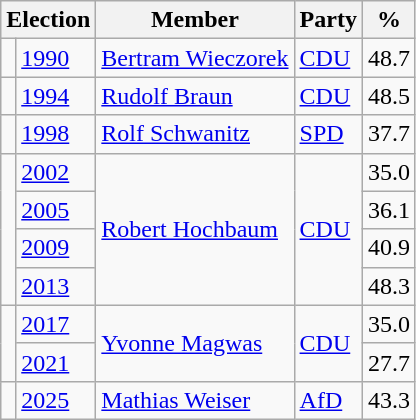<table class=wikitable>
<tr>
<th colspan=2>Election</th>
<th>Member</th>
<th>Party</th>
<th>%</th>
</tr>
<tr>
<td bgcolor=></td>
<td><a href='#'>1990</a></td>
<td><a href='#'>Bertram Wieczorek</a></td>
<td><a href='#'>CDU</a></td>
<td align=right>48.7</td>
</tr>
<tr>
<td bgcolor=></td>
<td><a href='#'>1994</a></td>
<td><a href='#'>Rudolf Braun</a></td>
<td><a href='#'>CDU</a></td>
<td align=right>48.5</td>
</tr>
<tr>
<td bgcolor=></td>
<td><a href='#'>1998</a></td>
<td><a href='#'>Rolf Schwanitz</a></td>
<td><a href='#'>SPD</a></td>
<td align=right>37.7</td>
</tr>
<tr>
<td rowspan=4 bgcolor=></td>
<td><a href='#'>2002</a></td>
<td rowspan=4><a href='#'>Robert Hochbaum</a></td>
<td rowspan=4><a href='#'>CDU</a></td>
<td align=right>35.0</td>
</tr>
<tr>
<td><a href='#'>2005</a></td>
<td align=right>36.1</td>
</tr>
<tr>
<td><a href='#'>2009</a></td>
<td align=right>40.9</td>
</tr>
<tr>
<td><a href='#'>2013</a></td>
<td align=right>48.3</td>
</tr>
<tr>
<td rowspan=2 bgcolor=></td>
<td><a href='#'>2017</a></td>
<td rowspan=2><a href='#'>Yvonne Magwas</a></td>
<td rowspan=2><a href='#'>CDU</a></td>
<td align=right>35.0</td>
</tr>
<tr>
<td><a href='#'>2021</a></td>
<td align=right>27.7</td>
</tr>
<tr>
<td bgcolor=></td>
<td><a href='#'>2025</a></td>
<td><a href='#'>Mathias Weiser</a></td>
<td><a href='#'>AfD</a></td>
<td align=right>43.3</td>
</tr>
</table>
